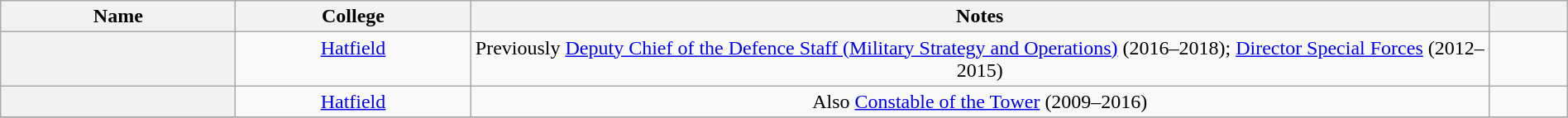<table class="wikitable sortable" style="width:100%">
<tr>
<th width="15%">Name</th>
<th width="15%">College</th>
<th width="65%">Notes</th>
<th width="5%"></th>
</tr>
<tr valign="top">
<th scope=row></th>
<td align="center"><a href='#'>Hatfield</a></td>
<td align="center">Previously <a href='#'>Deputy Chief of the Defence Staff (Military Strategy and Operations)</a> (2016–2018); <a href='#'>Director Special Forces</a> (2012–2015)</td>
<td align="center"></td>
</tr>
<tr valign="top">
<th scope=row></th>
<td align="center"><a href='#'>Hatfield</a></td>
<td align="center">Also <a href='#'>Constable of the Tower</a> (2009–2016)</td>
<td align="center"></td>
</tr>
<tr valign="top">
</tr>
</table>
